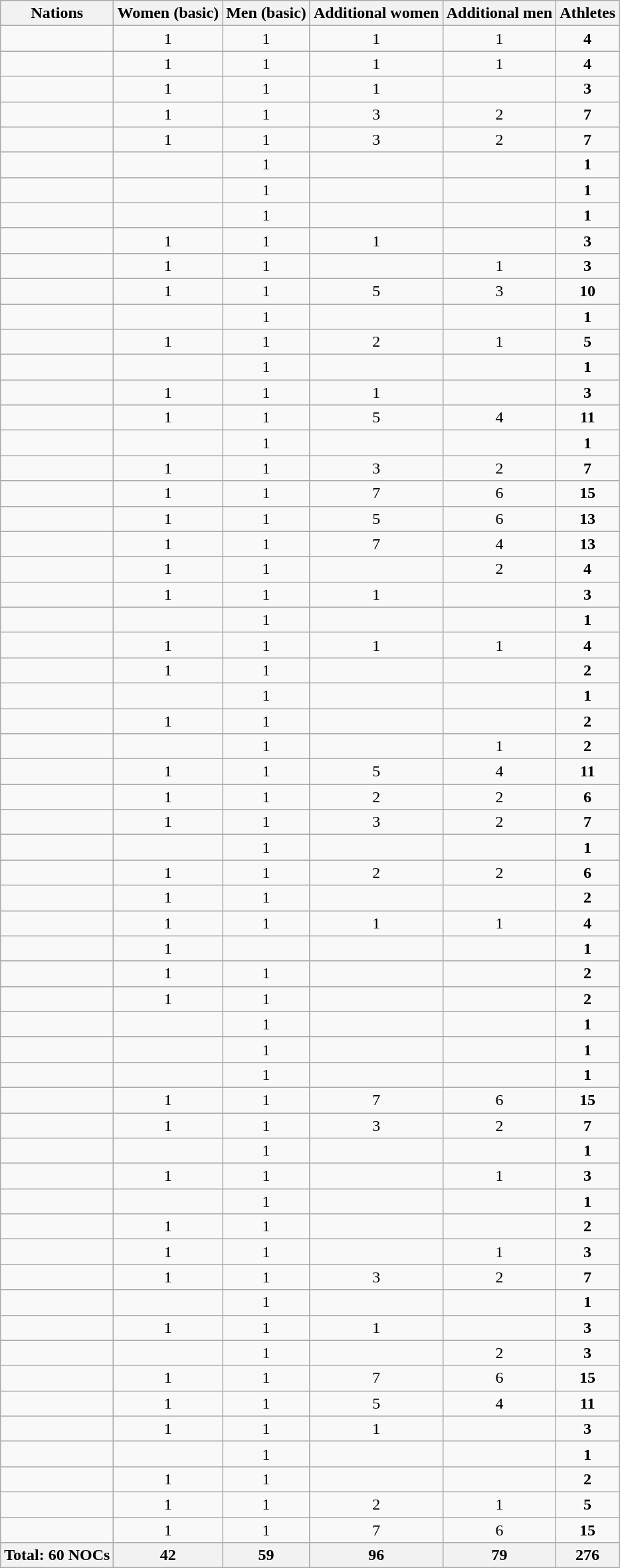<table class="wikitable sortable" style="text-align:center;">
<tr>
<th>Nations</th>
<th>Women (basic)</th>
<th>Men (basic)</th>
<th>Additional women</th>
<th>Additional men</th>
<th>Athletes</th>
</tr>
<tr>
<td style="text-align:left"></td>
<td>1</td>
<td>1</td>
<td>1</td>
<td>1</td>
<td><strong>4</strong></td>
</tr>
<tr>
<td style="text-align:left"></td>
<td>1</td>
<td>1</td>
<td>1</td>
<td>1</td>
<td><strong>4</strong></td>
</tr>
<tr>
<td style="text-align:left"></td>
<td>1</td>
<td>1</td>
<td>1</td>
<td></td>
<td><strong>3</strong></td>
</tr>
<tr>
<td style="text-align:left"></td>
<td>1</td>
<td>1</td>
<td>3</td>
<td>2</td>
<td><strong>7</strong></td>
</tr>
<tr>
<td style="text-align:left"></td>
<td>1</td>
<td>1</td>
<td>3</td>
<td>2</td>
<td><strong>7</strong></td>
</tr>
<tr>
<td style="text-align:left"></td>
<td></td>
<td>1</td>
<td></td>
<td></td>
<td><strong>1</strong></td>
</tr>
<tr>
<td style="text-align:left"></td>
<td></td>
<td>1</td>
<td></td>
<td></td>
<td><strong>1</strong></td>
</tr>
<tr>
<td style="text-align:left"></td>
<td></td>
<td>1</td>
<td></td>
<td></td>
<td><strong>1</strong></td>
</tr>
<tr>
<td style="text-align:left"></td>
<td>1</td>
<td>1</td>
<td>1</td>
<td></td>
<td><strong>3</strong></td>
</tr>
<tr>
<td style="text-align:left"></td>
<td>1</td>
<td>1</td>
<td></td>
<td>1</td>
<td><strong>3</strong></td>
</tr>
<tr>
<td style="text-align:left"></td>
<td>1</td>
<td>1</td>
<td>5</td>
<td>3</td>
<td><strong>10</strong></td>
</tr>
<tr>
<td style="text-align:left"></td>
<td></td>
<td>1</td>
<td></td>
<td></td>
<td><strong>1</strong></td>
</tr>
<tr>
<td style="text-align:left"></td>
<td>1</td>
<td>1</td>
<td>2</td>
<td>1</td>
<td><strong>5</strong></td>
</tr>
<tr>
<td style="text-align:left"></td>
<td></td>
<td>1</td>
<td></td>
<td></td>
<td><strong>1</strong></td>
</tr>
<tr>
<td style="text-align:left"></td>
<td>1</td>
<td>1</td>
<td>1</td>
<td></td>
<td><strong>3</strong></td>
</tr>
<tr>
<td style="text-align:left"></td>
<td>1</td>
<td>1</td>
<td>5</td>
<td>4</td>
<td><strong>11</strong></td>
</tr>
<tr>
<td style="text-align:left"></td>
<td></td>
<td>1</td>
<td></td>
<td></td>
<td><strong>1</strong></td>
</tr>
<tr>
<td style="text-align:left"></td>
<td>1</td>
<td>1</td>
<td>3</td>
<td>2</td>
<td><strong>7</strong></td>
</tr>
<tr>
<td style="text-align:left"></td>
<td>1</td>
<td>1</td>
<td>7</td>
<td>6</td>
<td><strong>15</strong></td>
</tr>
<tr>
<td style="text-align:left"></td>
<td>1</td>
<td>1</td>
<td>5</td>
<td>6</td>
<td><strong>13</strong></td>
</tr>
<tr>
<td style="text-align:left"></td>
<td>1</td>
<td>1</td>
<td>7</td>
<td>4</td>
<td><strong>13</strong></td>
</tr>
<tr>
<td style="text-align:left"></td>
<td>1</td>
<td>1</td>
<td></td>
<td>2</td>
<td><strong>4</strong></td>
</tr>
<tr>
<td style="text-align:left"></td>
<td>1</td>
<td>1</td>
<td>1</td>
<td></td>
<td><strong>3</strong></td>
</tr>
<tr>
<td style="text-align:left"></td>
<td></td>
<td>1</td>
<td></td>
<td></td>
<td><strong>1</strong></td>
</tr>
<tr>
<td style="text-align:left"></td>
<td>1</td>
<td>1</td>
<td>1</td>
<td>1</td>
<td><strong>4</strong></td>
</tr>
<tr>
<td style="text-align:left"></td>
<td>1</td>
<td>1</td>
<td></td>
<td></td>
<td><strong>2</strong></td>
</tr>
<tr>
<td style="text-align:left"></td>
<td></td>
<td>1</td>
<td></td>
<td></td>
<td><strong>1</strong></td>
</tr>
<tr>
<td style="text-align:left"></td>
<td>1</td>
<td>1</td>
<td></td>
<td></td>
<td><strong>2</strong></td>
</tr>
<tr>
<td style="text-align:left"></td>
<td></td>
<td>1</td>
<td></td>
<td>1</td>
<td><strong>2</strong></td>
</tr>
<tr>
<td style="text-align:left"></td>
<td>1</td>
<td>1</td>
<td>5</td>
<td>4</td>
<td><strong>11</strong></td>
</tr>
<tr>
<td style="text-align:left"></td>
<td>1</td>
<td>1</td>
<td>2</td>
<td>2</td>
<td><strong>6</strong></td>
</tr>
<tr>
<td style="text-align:left"></td>
<td>1</td>
<td>1</td>
<td>3</td>
<td>2</td>
<td><strong>7</strong></td>
</tr>
<tr>
<td style="text-align:left"></td>
<td></td>
<td>1</td>
<td></td>
<td></td>
<td><strong>1</strong></td>
</tr>
<tr>
<td style="text-align:left"></td>
<td>1</td>
<td>1</td>
<td>2</td>
<td>2</td>
<td><strong>6</strong></td>
</tr>
<tr>
<td style="text-align:left"></td>
<td>1</td>
<td>1</td>
<td></td>
<td></td>
<td><strong>2</strong></td>
</tr>
<tr>
<td style="text-align:left"></td>
<td>1</td>
<td>1</td>
<td>1</td>
<td>1</td>
<td><strong>4</strong></td>
</tr>
<tr>
<td style="text-align:left"></td>
<td>1</td>
<td></td>
<td></td>
<td></td>
<td><strong>1</strong></td>
</tr>
<tr>
<td style="text-align:left"></td>
<td>1</td>
<td>1</td>
<td></td>
<td></td>
<td><strong>2</strong></td>
</tr>
<tr>
<td style="text-align:left"></td>
<td>1</td>
<td>1</td>
<td></td>
<td></td>
<td><strong>2</strong></td>
</tr>
<tr>
<td style="text-align:left"></td>
<td></td>
<td>1</td>
<td></td>
<td></td>
<td><strong>1</strong></td>
</tr>
<tr>
<td style="text-align:left"></td>
<td></td>
<td>1</td>
<td></td>
<td></td>
<td><strong>1</strong></td>
</tr>
<tr>
<td style="text-align:left"></td>
<td></td>
<td>1</td>
<td></td>
<td></td>
<td><strong>1</strong></td>
</tr>
<tr>
<td style="text-align:left"></td>
<td>1</td>
<td>1</td>
<td>7</td>
<td>6</td>
<td><strong>15</strong></td>
</tr>
<tr>
<td style="text-align:left"></td>
<td>1</td>
<td>1</td>
<td>3</td>
<td>2</td>
<td><strong>7</strong></td>
</tr>
<tr>
<td style="text-align:left"></td>
<td></td>
<td>1</td>
<td></td>
<td></td>
<td><strong>1</strong></td>
</tr>
<tr>
<td style="text-align:left"></td>
<td>1</td>
<td>1</td>
<td></td>
<td>1</td>
<td><strong>3</strong></td>
</tr>
<tr>
<td style="text-align:left"></td>
<td></td>
<td>1</td>
<td></td>
<td></td>
<td><strong>1</strong></td>
</tr>
<tr>
<td style="text-align:left"></td>
<td>1</td>
<td>1</td>
<td></td>
<td></td>
<td><strong>2</strong></td>
</tr>
<tr>
<td style="text-align:left"></td>
<td>1</td>
<td>1</td>
<td></td>
<td>1</td>
<td><strong>3</strong></td>
</tr>
<tr>
<td style="text-align:left"></td>
<td>1</td>
<td>1</td>
<td>3</td>
<td>2</td>
<td><strong>7</strong></td>
</tr>
<tr>
<td style="text-align:left"></td>
<td></td>
<td>1</td>
<td></td>
<td></td>
<td><strong>1</strong></td>
</tr>
<tr>
<td style="text-align:left"></td>
<td>1</td>
<td>1</td>
<td>1</td>
<td></td>
<td><strong>3</strong></td>
</tr>
<tr>
<td style="text-align:left"></td>
<td></td>
<td>1</td>
<td></td>
<td>2</td>
<td><strong>3</strong></td>
</tr>
<tr>
<td style="text-align:left"></td>
<td>1</td>
<td>1</td>
<td>7</td>
<td>6</td>
<td><strong>15</strong></td>
</tr>
<tr>
<td style="text-align:left"></td>
<td>1</td>
<td>1</td>
<td>5</td>
<td>4</td>
<td><strong>11</strong></td>
</tr>
<tr>
<td style="text-align:left"></td>
<td>1</td>
<td>1</td>
<td>1</td>
<td></td>
<td><strong>3</strong></td>
</tr>
<tr>
<td style="text-align:left"></td>
<td></td>
<td>1</td>
<td></td>
<td></td>
<td><strong>1</strong></td>
</tr>
<tr>
<td style="text-align:left"></td>
<td>1</td>
<td>1</td>
<td></td>
<td></td>
<td><strong>2</strong></td>
</tr>
<tr>
<td style="text-align:left"></td>
<td>1</td>
<td>1</td>
<td>2</td>
<td>1</td>
<td><strong>5</strong></td>
</tr>
<tr>
<td style="text-align:left"></td>
<td>1</td>
<td>1</td>
<td>7</td>
<td>6</td>
<td><strong>15</strong></td>
</tr>
<tr>
<th>Total: 60 NOCs</th>
<th>42</th>
<th>59</th>
<th>96</th>
<th>79</th>
<th>276</th>
</tr>
</table>
